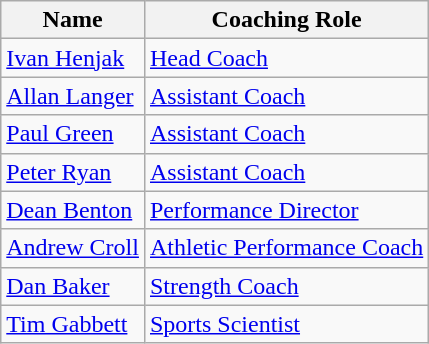<table class="wikitable">
<tr>
<th>Name</th>
<th>Coaching Role</th>
</tr>
<tr>
<td><a href='#'>Ivan Henjak</a></td>
<td><a href='#'>Head Coach</a></td>
</tr>
<tr>
<td><a href='#'>Allan Langer</a></td>
<td><a href='#'>Assistant Coach</a></td>
</tr>
<tr>
<td><a href='#'>Paul Green</a></td>
<td><a href='#'>Assistant Coach</a></td>
</tr>
<tr>
<td><a href='#'>Peter Ryan</a></td>
<td><a href='#'>Assistant Coach</a></td>
</tr>
<tr>
<td><a href='#'>Dean Benton</a></td>
<td><a href='#'>Performance Director</a></td>
</tr>
<tr>
<td><a href='#'>Andrew Croll</a></td>
<td><a href='#'>Athletic Performance Coach</a></td>
</tr>
<tr>
<td><a href='#'>Dan Baker</a></td>
<td><a href='#'>Strength Coach</a></td>
</tr>
<tr>
<td><a href='#'>Tim Gabbett</a></td>
<td><a href='#'>Sports Scientist</a></td>
</tr>
</table>
